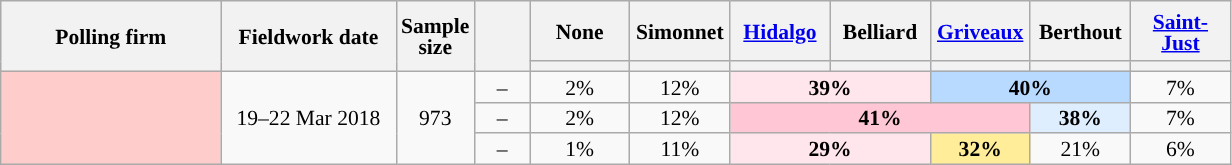<table class="wikitable sortable" style="text-align:center;font-size:90%;line-height:14px;">
<tr style="height:40px;">
<th style="width:140px;" rowspan="2">Polling firm</th>
<th style="width:110px;" rowspan="2">Fieldwork date</th>
<th style="width:35px;" rowspan="2">Sample<br>size</th>
<th style="width:30px;" rowspan="2"></th>
<th class="unsortable" style="width:60px;">None<br></th>
<th class="unsortable" style="width:60px;">Simonnet<br></th>
<th class="unsortable" style="width:60px;"><a href='#'>Hidalgo</a><br></th>
<th class="unsortable" style="width:60px;">Belliard<br></th>
<th class="unsortable" style="width:60px;"><a href='#'>Griveaux</a><br></th>
<th class="unsortable" style="width:60px;">Berthout<br></th>
<th class="unsortable" style="width:60px;"><a href='#'>Saint-Just</a><br></th>
</tr>
<tr>
<th style="background:"></th>
<th style="background:"></th>
<th style="background:"></th>
<th style="background:"></th>
<th style="background:"></th>
<th style="background:"></th>
<th style="background:"></th>
</tr>
<tr>
<td rowspan="3" style="background:#FFCCCC;"></td>
<td rowspan="3">19–22 Mar 2018</td>
<td rowspan="3">973</td>
<td>–</td>
<td>2%</td>
<td>12%</td>
<td colspan="2" style="background:#FFE6EC;"><strong>39%</strong></td>
<td colspan="2" style="background:#B9DAFF;"><strong>40%</strong></td>
<td>7%</td>
</tr>
<tr>
<td>–</td>
<td>2%</td>
<td>12%</td>
<td colspan="3" style="background:#FFC6D5;"><strong>41%</strong></td>
<td style="background:#DFEEFF;"><strong>38%</strong></td>
<td>7%</td>
</tr>
<tr>
<td>–</td>
<td>1%</td>
<td>11%</td>
<td colspan="2" style="background:#FFE6EC;"><strong>29%</strong></td>
<td style="background:#FFED99;"><strong>32%</strong></td>
<td>21%</td>
<td>6%</td>
</tr>
</table>
